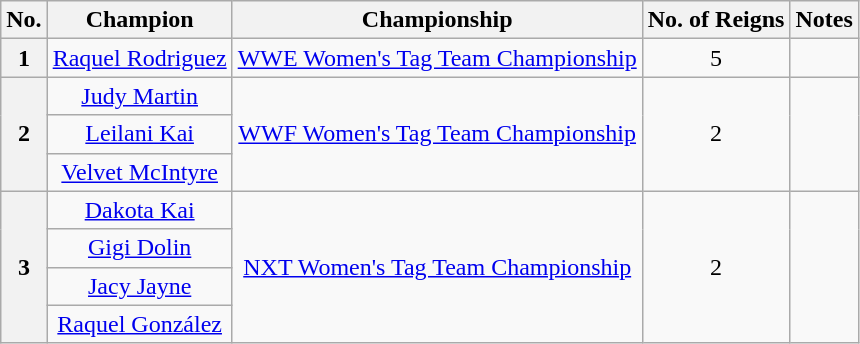<table class="wikitable sortable" style="text-align: center">
<tr>
<th>No.</th>
<th>Champion</th>
<th>Championship</th>
<th>No. of Reigns</th>
<th>Notes</th>
</tr>
<tr>
<th>1</th>
<td><a href='#'>Raquel Rodriguez</a></td>
<td><a href='#'>WWE Women's Tag Team Championship</a></td>
<td>5</td>
<td></td>
</tr>
<tr>
<th rowspan=3>2</th>
<td><a href='#'>Judy Martin</a></td>
<td rowspan=3><a href='#'>WWF Women's Tag Team Championship</a></td>
<td rowspan=3>2</td>
<td rowspan=3></td>
</tr>
<tr>
<td><a href='#'>Leilani Kai</a></td>
</tr>
<tr>
<td><a href='#'>Velvet McIntyre</a></td>
</tr>
<tr>
<th rowspan="4">3</th>
<td><a href='#'>Dakota Kai</a></td>
<td rowspan="4"><a href='#'>NXT Women's Tag Team Championship</a></td>
<td rowspan="4">2</td>
<td align="left"rowspan="10"></td>
</tr>
<tr>
<td><a href='#'>Gigi Dolin</a></td>
</tr>
<tr>
<td><a href='#'>Jacy Jayne</a></td>
</tr>
<tr>
<td><a href='#'>Raquel González</a></td>
</tr>
</table>
